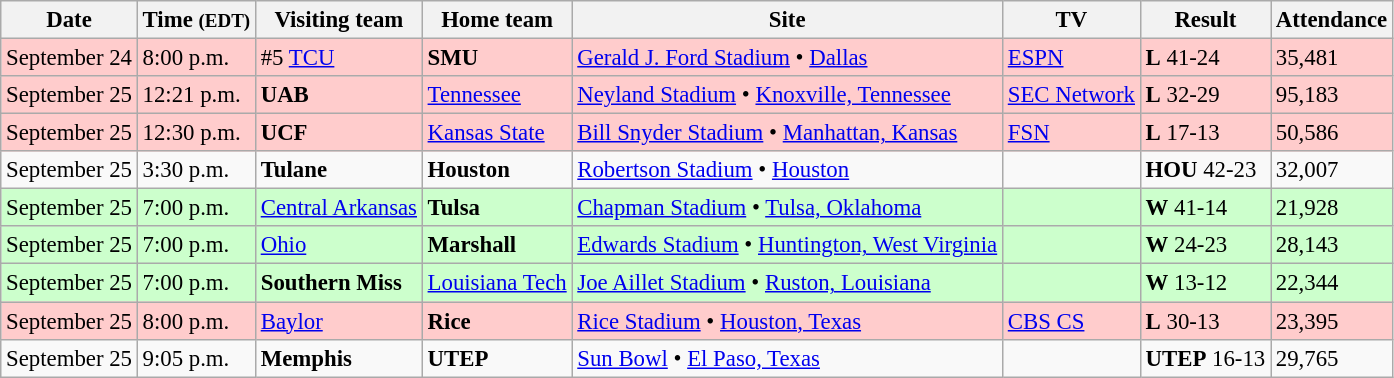<table class="wikitable" style="font-size:95%;">
<tr>
<th>Date</th>
<th>Time <small>(EDT)</small></th>
<th>Visiting team</th>
<th>Home team</th>
<th>Site</th>
<th>TV</th>
<th>Result</th>
<th>Attendance</th>
</tr>
<tr bgcolor=#ffcccc>
<td>September 24</td>
<td>8:00 p.m.</td>
<td>#5 <a href='#'>TCU</a></td>
<td><strong>SMU</strong></td>
<td><a href='#'>Gerald J. Ford Stadium</a> • <a href='#'>Dallas</a></td>
<td><a href='#'>ESPN</a></td>
<td><strong>L</strong> 41-24</td>
<td>35,481</td>
</tr>
<tr bgcolor=#ffcccc>
<td>September 25</td>
<td>12:21 p.m.</td>
<td><strong>UAB</strong></td>
<td><a href='#'>Tennessee</a></td>
<td><a href='#'>Neyland Stadium</a> • <a href='#'>Knoxville, Tennessee</a></td>
<td><a href='#'>SEC Network</a></td>
<td><strong>L</strong> 32-29</td>
<td>95,183</td>
</tr>
<tr bgcolor=#ffcccc>
<td>September 25</td>
<td>12:30 p.m.</td>
<td><strong>UCF</strong></td>
<td><a href='#'>Kansas State</a></td>
<td><a href='#'>Bill Snyder Stadium</a> • <a href='#'>Manhattan, Kansas</a></td>
<td><a href='#'>FSN</a></td>
<td><strong>L</strong> 17-13</td>
<td>50,586</td>
</tr>
<tr bgcolor=>
<td>September 25</td>
<td>3:30 p.m.</td>
<td><strong>Tulane</strong></td>
<td><strong>Houston</strong></td>
<td><a href='#'>Robertson Stadium</a> • <a href='#'>Houston</a></td>
<td></td>
<td><strong>HOU</strong> 42-23</td>
<td>32,007</td>
</tr>
<tr bgcolor=#ccffcc>
<td>September 25</td>
<td>7:00 p.m.</td>
<td><a href='#'>Central Arkansas</a></td>
<td><strong>Tulsa</strong></td>
<td><a href='#'>Chapman Stadium</a> • <a href='#'>Tulsa, Oklahoma</a></td>
<td></td>
<td><strong>W</strong> 41-14</td>
<td>21,928</td>
</tr>
<tr bgcolor=#ccffcc>
<td>September 25</td>
<td>7:00 p.m.</td>
<td><a href='#'>Ohio</a></td>
<td><strong>Marshall</strong></td>
<td><a href='#'>Edwards Stadium</a> • <a href='#'>Huntington, West Virginia</a></td>
<td></td>
<td><strong>W</strong> 24-23</td>
<td>28,143</td>
</tr>
<tr bgcolor=#ccffcc>
<td>September 25</td>
<td>7:00 p.m.</td>
<td><strong>Southern Miss</strong></td>
<td><a href='#'>Louisiana Tech</a></td>
<td><a href='#'>Joe Aillet Stadium</a> • <a href='#'>Ruston, Louisiana</a></td>
<td></td>
<td><strong>W</strong> 13-12</td>
<td>22,344</td>
</tr>
<tr bgcolor=#ffcccc>
<td>September 25</td>
<td>8:00 p.m.</td>
<td><a href='#'>Baylor</a></td>
<td><strong>Rice</strong></td>
<td><a href='#'>Rice Stadium</a> • <a href='#'>Houston, Texas</a></td>
<td><a href='#'>CBS CS</a></td>
<td><strong>L</strong> 30-13</td>
<td>23,395</td>
</tr>
<tr bgcolor=>
<td>September 25</td>
<td>9:05 p.m.</td>
<td><strong>Memphis</strong></td>
<td><strong>UTEP</strong></td>
<td><a href='#'>Sun Bowl</a> • <a href='#'>El Paso, Texas</a></td>
<td></td>
<td><strong>UTEP</strong> 16-13</td>
<td>29,765</td>
</tr>
</table>
